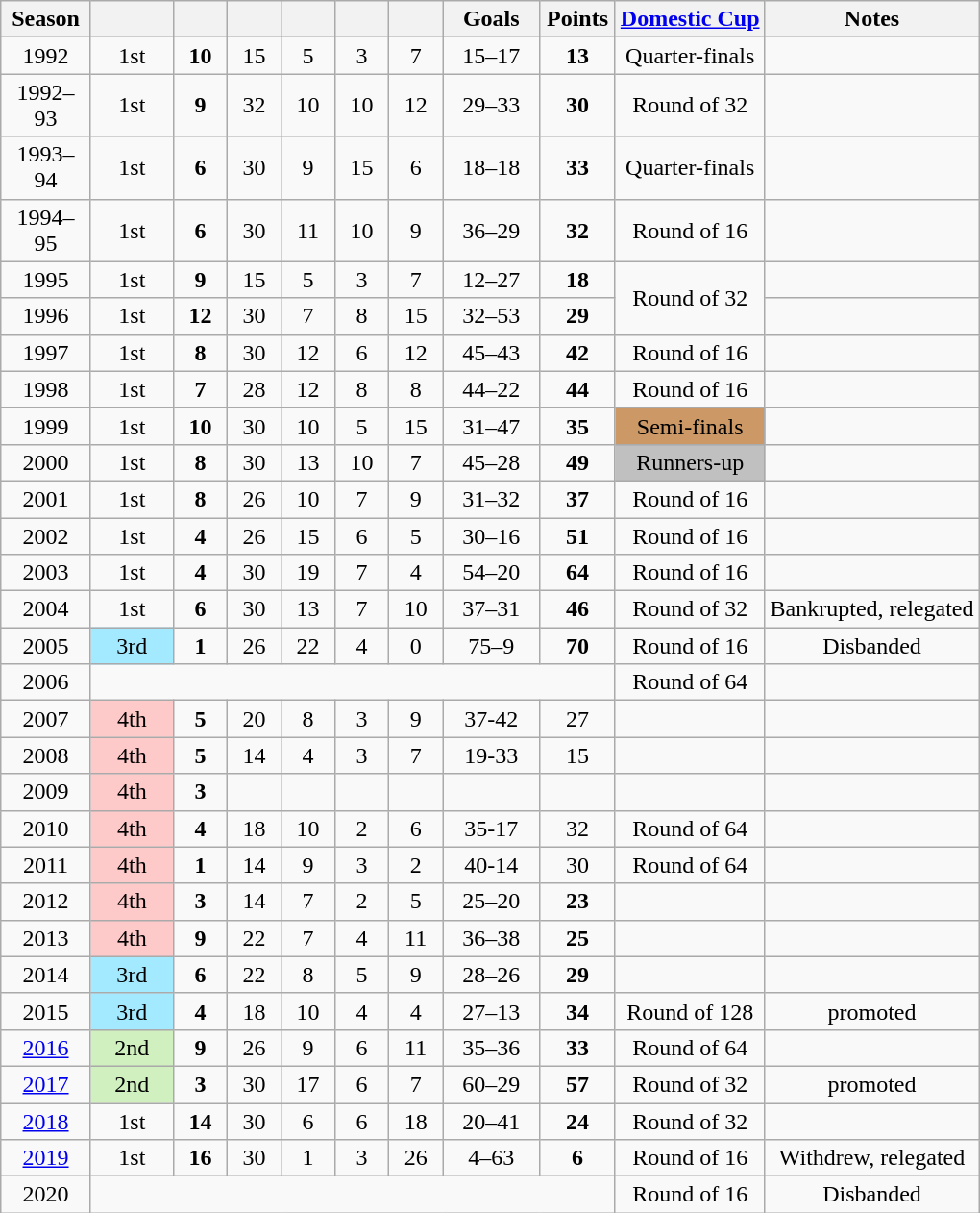<table class="wikitable" style="text-align: center;">
<tr>
<th width=55>Season</th>
<th width=50></th>
<th width=30></th>
<th width=30></th>
<th width=30></th>
<th width=30></th>
<th width=30></th>
<th width=60>Goals</th>
<th width=45>Points</th>
<th><a href='#'>Domestic Cup</a></th>
<th>Notes</th>
</tr>
<tr>
<td>1992</td>
<td>1st</td>
<td><strong>10</strong></td>
<td>15</td>
<td>5</td>
<td>3</td>
<td>7</td>
<td>15–17</td>
<td><strong>13</strong></td>
<td>Quarter-finals</td>
<td></td>
</tr>
<tr>
<td>1992–93</td>
<td>1st</td>
<td><strong>9</strong></td>
<td>32</td>
<td>10</td>
<td>10</td>
<td>12</td>
<td>29–33</td>
<td><strong>30</strong></td>
<td>Round of 32</td>
<td></td>
</tr>
<tr>
<td>1993–94</td>
<td>1st</td>
<td><strong>6</strong></td>
<td>30</td>
<td>9</td>
<td>15</td>
<td>6</td>
<td>18–18</td>
<td><strong>33</strong></td>
<td>Quarter-finals</td>
<td></td>
</tr>
<tr>
<td>1994–95</td>
<td>1st</td>
<td><strong>6</strong></td>
<td>30</td>
<td>11</td>
<td>10</td>
<td>9</td>
<td>36–29</td>
<td><strong>32</strong></td>
<td>Round of 16</td>
<td></td>
</tr>
<tr>
<td>1995</td>
<td>1st</td>
<td><strong>9</strong></td>
<td>15</td>
<td>5</td>
<td>3</td>
<td>7</td>
<td>12–27</td>
<td><strong>18</strong></td>
<td rowspan="2">Round of 32</td>
<td></td>
</tr>
<tr>
<td>1996</td>
<td>1st</td>
<td><strong>12</strong></td>
<td>30</td>
<td>7</td>
<td>8</td>
<td>15</td>
<td>32–53</td>
<td><strong>29</strong></td>
<td></td>
</tr>
<tr>
<td>1997</td>
<td>1st</td>
<td><strong>8</strong></td>
<td>30</td>
<td>12</td>
<td>6</td>
<td>12</td>
<td>45–43</td>
<td><strong>42</strong></td>
<td>Round of 16</td>
<td></td>
</tr>
<tr>
<td>1998</td>
<td>1st</td>
<td><strong>7</strong></td>
<td>28</td>
<td>12</td>
<td>8</td>
<td>8</td>
<td>44–22</td>
<td><strong>44</strong></td>
<td>Round of 16</td>
<td></td>
</tr>
<tr>
<td>1999</td>
<td>1st</td>
<td><strong>10</strong></td>
<td>30</td>
<td>10</td>
<td>5</td>
<td>15</td>
<td>31–47</td>
<td><strong>35</strong></td>
<td style="background:#cc9966">Semi-finals</td>
<td></td>
</tr>
<tr>
<td>2000</td>
<td>1st</td>
<td><strong>8</strong></td>
<td>30</td>
<td>13</td>
<td>10</td>
<td>7</td>
<td>45–28</td>
<td><strong>49</strong></td>
<td style="background:silver">Runners-up</td>
<td></td>
</tr>
<tr>
<td>2001</td>
<td>1st</td>
<td><strong>8</strong></td>
<td>26</td>
<td>10</td>
<td>7</td>
<td>9</td>
<td>31–32</td>
<td><strong>37</strong></td>
<td>Round of 16</td>
<td></td>
</tr>
<tr>
<td>2002</td>
<td>1st</td>
<td><strong>4</strong></td>
<td>26</td>
<td>15</td>
<td>6</td>
<td>5</td>
<td>30–16</td>
<td><strong>51</strong></td>
<td>Round of 16</td>
<td></td>
</tr>
<tr>
<td>2003</td>
<td>1st</td>
<td><strong>4</strong></td>
<td>30</td>
<td>19</td>
<td>7</td>
<td>4</td>
<td>54–20</td>
<td><strong>64</strong></td>
<td>Round of 16</td>
<td></td>
</tr>
<tr>
<td>2004</td>
<td>1st</td>
<td><strong>6</strong></td>
<td>30</td>
<td>13</td>
<td>7</td>
<td>10</td>
<td>37–31</td>
<td><strong>46</strong></td>
<td>Round of 32</td>
<td>Bankrupted, relegated</td>
</tr>
<tr>
<td>2005</td>
<td style="background:#A3E9FF">3rd</td>
<td><strong>1</strong></td>
<td>26</td>
<td>22</td>
<td>4</td>
<td>0</td>
<td>75–9</td>
<td><strong>70</strong></td>
<td>Round of 16</td>
<td>Disbanded</td>
</tr>
<tr>
<td>2006</td>
<td colspan="8"></td>
<td>Round of 64</td>
<td></td>
</tr>
<tr>
<td>2007</td>
<td style="background:#FEC9C9">4th</td>
<td><strong>5</strong></td>
<td>20</td>
<td>8</td>
<td>3</td>
<td>9</td>
<td>37-42</td>
<td>27</td>
<td></td>
<td></td>
</tr>
<tr>
<td>2008</td>
<td style="background:#FEC9C9">4th</td>
<td><strong>5</strong></td>
<td>14</td>
<td>4</td>
<td>3</td>
<td>7</td>
<td>19-33</td>
<td>15</td>
<td></td>
<td></td>
</tr>
<tr>
<td>2009</td>
<td style="background:#FEC9C9">4th</td>
<td><strong>3</strong></td>
<td></td>
<td></td>
<td></td>
<td></td>
<td></td>
<td></td>
<td></td>
<td></td>
</tr>
<tr>
<td>2010</td>
<td style="background:#FEC9C9">4th</td>
<td><strong>4</strong></td>
<td>18</td>
<td>10</td>
<td>2</td>
<td>6</td>
<td>35-17</td>
<td>32</td>
<td>Round of 64</td>
<td></td>
</tr>
<tr>
<td>2011</td>
<td style="background:#FEC9C9">4th</td>
<td><strong>1</strong></td>
<td>14</td>
<td>9</td>
<td>3</td>
<td>2</td>
<td>40-14</td>
<td>30</td>
<td>Round of 64</td>
<td></td>
</tr>
<tr>
<td>2012</td>
<td style="background:#FEC9C9">4th</td>
<td><strong>3</strong></td>
<td>14</td>
<td>7</td>
<td>2</td>
<td>5</td>
<td>25–20</td>
<td><strong>23</strong></td>
<td></td>
<td></td>
</tr>
<tr>
<td>2013</td>
<td style="background:#FEC9C9">4th</td>
<td><strong>9</strong></td>
<td>22</td>
<td>7</td>
<td>4</td>
<td>11</td>
<td>36–38</td>
<td><strong>25</strong></td>
<td></td>
<td></td>
</tr>
<tr>
<td>2014</td>
<td style="background:#A3E9FF">3rd</td>
<td><strong>6</strong></td>
<td>22</td>
<td>8</td>
<td>5</td>
<td>9</td>
<td>28–26</td>
<td><strong>29</strong></td>
<td></td>
<td></td>
</tr>
<tr>
<td>2015</td>
<td style="background:#A3E9FF">3rd</td>
<td><strong>4</strong></td>
<td>18</td>
<td>10</td>
<td>4</td>
<td>4</td>
<td>27–13</td>
<td><strong>34</strong></td>
<td>Round of 128</td>
<td>promoted</td>
</tr>
<tr>
<td><a href='#'>2016</a></td>
<td style="background:#D0F0C0">2nd</td>
<td><strong>9</strong></td>
<td>26</td>
<td>9</td>
<td>6</td>
<td>11</td>
<td>35–36</td>
<td><strong>33</strong></td>
<td>Round of 64</td>
<td></td>
</tr>
<tr>
<td><a href='#'>2017</a></td>
<td style="background:#D0F0C0">2nd</td>
<td><strong>3</strong></td>
<td>30</td>
<td>17</td>
<td>6</td>
<td>7</td>
<td>60–29</td>
<td><strong>57</strong></td>
<td>Round of 32</td>
<td>promoted</td>
</tr>
<tr>
<td><a href='#'>2018</a></td>
<td>1st</td>
<td><strong>14</strong></td>
<td>30</td>
<td>6</td>
<td>6</td>
<td>18</td>
<td>20–41</td>
<td><strong>24</strong></td>
<td>Round of 32</td>
<td></td>
</tr>
<tr>
<td><a href='#'>2019</a></td>
<td>1st</td>
<td><strong>16</strong></td>
<td>30</td>
<td>1</td>
<td>3</td>
<td>26</td>
<td>4–63</td>
<td><strong>6</strong></td>
<td>Round of 16</td>
<td>Withdrew, relegated</td>
</tr>
<tr>
<td>2020</td>
<td colspan="8"></td>
<td>Round of 16</td>
<td>Disbanded</td>
</tr>
</table>
